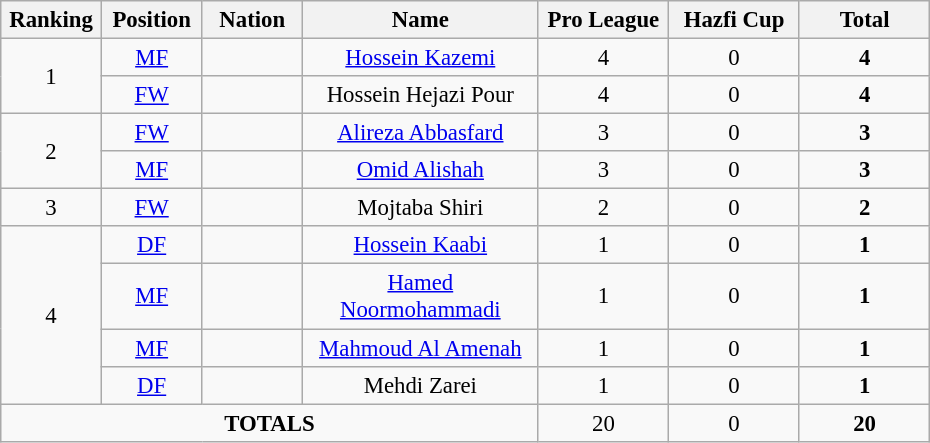<table class="wikitable" style="font-size: 95%; text-align: center;">
<tr>
<th width=60>Ranking</th>
<th width=60>Position</th>
<th width=60>Nation</th>
<th width=150>Name</th>
<th width=80>Pro League</th>
<th width=80>Hazfi Cup</th>
<th width=80>Total</th>
</tr>
<tr>
<td rowspan="2">1</td>
<td><a href='#'>MF</a></td>
<td></td>
<td><a href='#'>Hossein Kazemi</a></td>
<td>4</td>
<td>0</td>
<td><strong>4</strong></td>
</tr>
<tr>
<td><a href='#'>FW</a></td>
<td></td>
<td>Hossein Hejazi Pour</td>
<td>4</td>
<td>0</td>
<td><strong>4</strong></td>
</tr>
<tr>
<td rowspan="2">2</td>
<td><a href='#'>FW</a></td>
<td></td>
<td><a href='#'>Alireza Abbasfard</a></td>
<td>3</td>
<td>0</td>
<td><strong>3</strong></td>
</tr>
<tr>
<td><a href='#'>MF</a></td>
<td></td>
<td><a href='#'>Omid Alishah</a></td>
<td>3</td>
<td>0</td>
<td><strong>3</strong></td>
</tr>
<tr>
<td>3</td>
<td><a href='#'>FW</a></td>
<td></td>
<td>Mojtaba Shiri</td>
<td>2</td>
<td>0</td>
<td><strong>2</strong></td>
</tr>
<tr>
<td rowspan="4">4</td>
<td><a href='#'>DF</a></td>
<td></td>
<td><a href='#'>Hossein Kaabi</a></td>
<td>1</td>
<td>0</td>
<td><strong>1</strong></td>
</tr>
<tr>
<td><a href='#'>MF</a></td>
<td></td>
<td><a href='#'>Hamed Noormohammadi</a></td>
<td>1</td>
<td>0</td>
<td><strong>1</strong></td>
</tr>
<tr>
<td><a href='#'>MF</a></td>
<td></td>
<td><a href='#'>Mahmoud Al Amenah</a></td>
<td>1</td>
<td>0</td>
<td><strong>1</strong></td>
</tr>
<tr>
<td><a href='#'>DF</a></td>
<td></td>
<td>Mehdi Zarei</td>
<td>1</td>
<td>0</td>
<td><strong>1</strong></td>
</tr>
<tr>
<td colspan="4"><strong>TOTALS</strong></td>
<td>20</td>
<td>0</td>
<td><strong>20</strong></td>
</tr>
</table>
